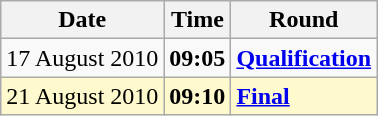<table class="wikitable">
<tr>
<th>Date</th>
<th>Time</th>
<th>Round</th>
</tr>
<tr>
<td>17 August 2010</td>
<td><strong>09:05</strong></td>
<td><strong><a href='#'>Qualification</a></strong></td>
</tr>
<tr style=background:lemonchiffon>
<td>21 August 2010</td>
<td><strong>09:10</strong></td>
<td><strong><a href='#'>Final</a></strong></td>
</tr>
</table>
